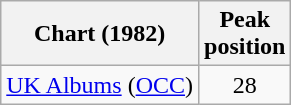<table class="wikitable sortable" style=margin-right:1em;margin-bottom:0;>
<tr>
<th scope="col">Chart (1982)</th>
<th scope="col">Peak<br>position</th>
</tr>
<tr>
<td><a href='#'>UK Albums</a> (<a href='#'>OCC</a>)</td>
<td style="text-align:center;">28</td>
</tr>
</table>
